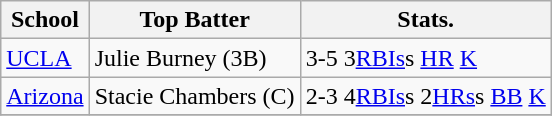<table class="wikitable">
<tr>
<th>School</th>
<th>Top Batter</th>
<th>Stats.</th>
</tr>
<tr>
<td><a href='#'>UCLA</a></td>
<td>Julie Burney (3B)</td>
<td>3-5  3<a href='#'>RBIs</a>s  <a href='#'>HR</a>  <a href='#'>K</a></td>
</tr>
<tr>
<td><a href='#'>Arizona</a></td>
<td>Stacie Chambers (C)</td>
<td>2-3  4<a href='#'>RBIs</a>s  2<a href='#'>HRs</a>s  <a href='#'>BB</a>  <a href='#'>K</a></td>
</tr>
<tr>
</tr>
</table>
